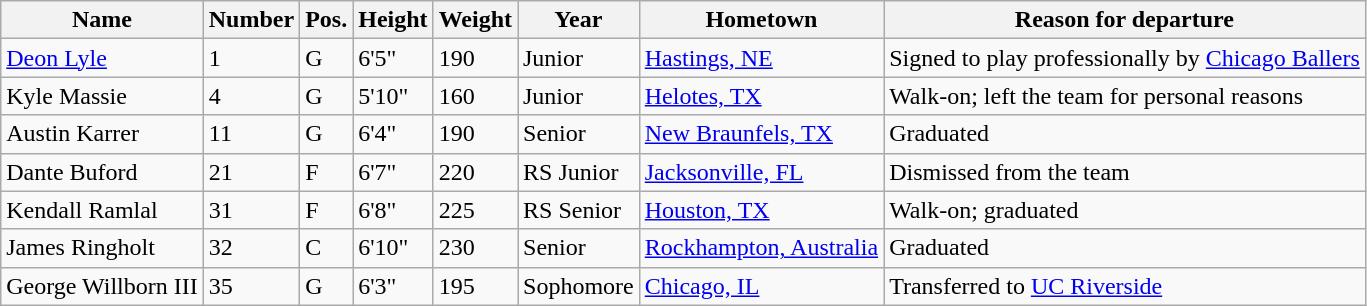<table class="wikitable sortable" border="1">
<tr>
<th>Name</th>
<th>Number</th>
<th>Pos.</th>
<th>Height</th>
<th>Weight</th>
<th>Year</th>
<th>Hometown</th>
<th class="unsortable">Reason for departure</th>
</tr>
<tr>
<td><a href='#'>Deon Lyle</a></td>
<td>1</td>
<td>G</td>
<td>6'5"</td>
<td>190</td>
<td>Junior</td>
<td><a href='#'>Hastings, NE</a></td>
<td>Signed to play professionally by <a href='#'>Chicago Ballers</a></td>
</tr>
<tr>
<td>Kyle Massie</td>
<td>4</td>
<td>G</td>
<td>5'10"</td>
<td>160</td>
<td>Junior</td>
<td><a href='#'>Helotes, TX</a></td>
<td>Walk-on; left the team for personal reasons</td>
</tr>
<tr>
<td>Austin Karrer</td>
<td>11</td>
<td>G</td>
<td>6'4"</td>
<td>190</td>
<td>Senior</td>
<td><a href='#'>New Braunfels, TX</a></td>
<td>Graduated</td>
</tr>
<tr>
<td>Dante Buford</td>
<td>21</td>
<td>F</td>
<td>6'7"</td>
<td>220</td>
<td>RS Junior</td>
<td><a href='#'>Jacksonville, FL</a></td>
<td>Dismissed from the team</td>
</tr>
<tr>
<td>Kendall Ramlal</td>
<td>31</td>
<td>F</td>
<td>6'8"</td>
<td>225</td>
<td>RS Senior</td>
<td><a href='#'>Houston, TX</a></td>
<td>Walk-on; graduated</td>
</tr>
<tr>
<td>James Ringholt</td>
<td>32</td>
<td>C</td>
<td>6'10"</td>
<td>230</td>
<td>Senior</td>
<td><a href='#'>Rockhampton, Australia</a></td>
<td>Graduated</td>
</tr>
<tr>
<td>George Willborn III</td>
<td>35</td>
<td>G</td>
<td>6'3"</td>
<td>195</td>
<td>Sophomore</td>
<td><a href='#'>Chicago, IL</a></td>
<td>Transferred to <a href='#'>UC Riverside</a></td>
</tr>
</table>
